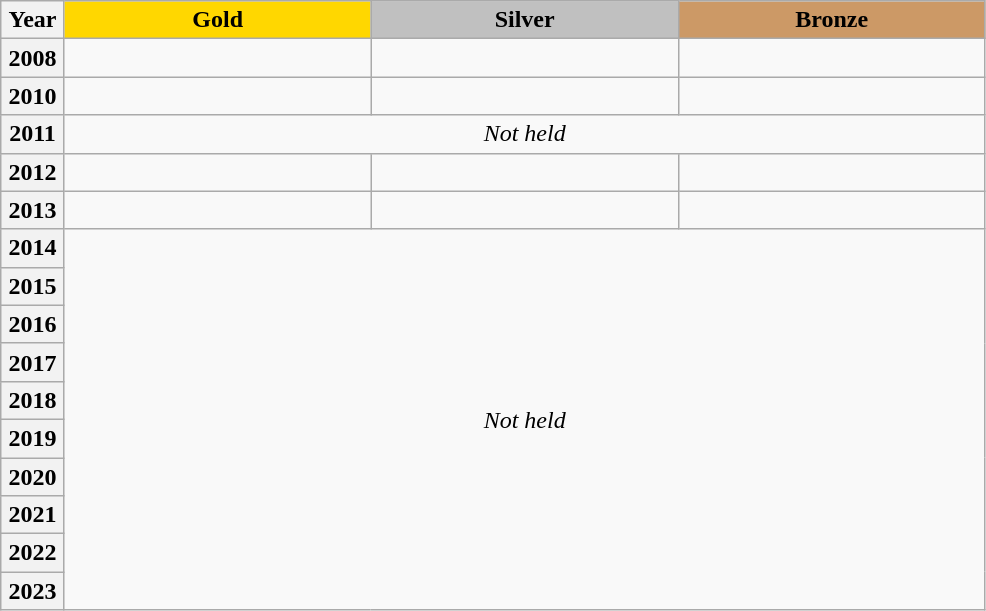<table class="wikitable"  style="font-size:100%;" border=1 cellpadding=2 cellspacing=0>
<tr>
<th width=6% align="center" colspan=1>Year</th>
<td width=29% align="center" bgcolor="gold"><strong>Gold</strong></td>
<td width=29% align="center" bgcolor="silver"><strong>Silver</strong></td>
<td width=29% align="center" bgcolor="#CC9966"><strong>Bronze</strong></td>
</tr>
<tr>
<th>2008</th>
<td></td>
<td></td>
<td></td>
</tr>
<tr>
<th>2010</th>
<td></td>
<td></td>
<td></td>
</tr>
<tr>
<th>2011</th>
<td align="center" colspan="3"><em>Not held</em></td>
</tr>
<tr>
<th>2012</th>
<td></td>
<td></td>
<td></td>
</tr>
<tr>
<th>2013</th>
<td></td>
<td></td>
<td></td>
</tr>
<tr>
<th>2014</th>
<td align="center" rowspan="10" colspan="3"><em>Not held</em></td>
</tr>
<tr>
<th>2015</th>
</tr>
<tr>
<th>2016</th>
</tr>
<tr>
<th>2017</th>
</tr>
<tr>
<th>2018</th>
</tr>
<tr>
<th>2019</th>
</tr>
<tr>
<th>2020</th>
</tr>
<tr>
<th>2021</th>
</tr>
<tr>
<th>2022</th>
</tr>
<tr>
<th>2023</th>
</tr>
</table>
